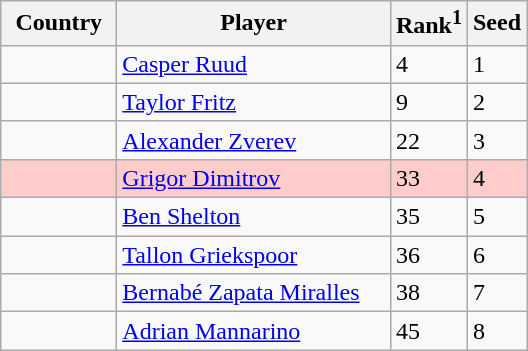<table class="sortable wikitable">
<tr>
<th width="70">Country</th>
<th width="175">Player</th>
<th>Rank<sup>1</sup></th>
<th>Seed</th>
</tr>
<tr>
<td></td>
<td><a href='#'>Casper Ruud</a></td>
<td>4</td>
<td>1</td>
</tr>
<tr>
<td></td>
<td><a href='#'>Taylor Fritz</a></td>
<td>9</td>
<td>2</td>
</tr>
<tr>
<td></td>
<td><a href='#'>Alexander Zverev</a></td>
<td>22</td>
<td>3</td>
</tr>
<tr bgcolor=#fcc>
<td></td>
<td><a href='#'>Grigor Dimitrov</a></td>
<td>33</td>
<td>4</td>
</tr>
<tr>
<td></td>
<td><a href='#'>Ben Shelton</a></td>
<td>35</td>
<td>5</td>
</tr>
<tr>
<td></td>
<td><a href='#'>Tallon Griekspoor</a></td>
<td>36</td>
<td>6</td>
</tr>
<tr>
<td></td>
<td><a href='#'>Bernabé Zapata Miralles</a></td>
<td>38</td>
<td>7</td>
</tr>
<tr>
<td></td>
<td><a href='#'>Adrian Mannarino</a></td>
<td>45</td>
<td>8</td>
</tr>
</table>
